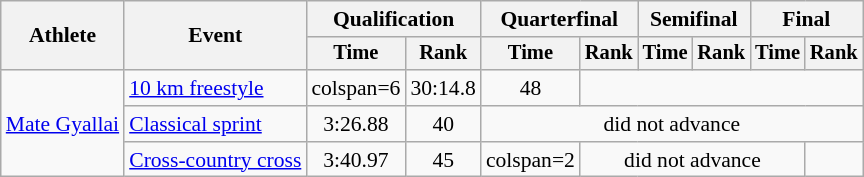<table class="wikitable" style="font-size:90%">
<tr>
<th rowspan="2">Athlete</th>
<th rowspan="2">Event</th>
<th colspan="2">Qualification</th>
<th colspan="2">Quarterfinal</th>
<th colspan="2">Semifinal</th>
<th colspan="2">Final</th>
</tr>
<tr style="font-size:95%">
<th>Time</th>
<th>Rank</th>
<th>Time</th>
<th>Rank</th>
<th>Time</th>
<th>Rank</th>
<th>Time</th>
<th>Rank</th>
</tr>
<tr align=center>
<td align=left rowspan=3><a href='#'>Mate Gyallai</a></td>
<td align=left><a href='#'>10 km freestyle</a></td>
<td>colspan=6 </td>
<td>30:14.8</td>
<td>48</td>
</tr>
<tr align=center>
<td align=left><a href='#'>Classical sprint</a></td>
<td>3:26.88</td>
<td>40</td>
<td colspan=6>did not advance</td>
</tr>
<tr align=center>
<td align=left><a href='#'>Cross-country cross</a></td>
<td>3:40.97</td>
<td>45</td>
<td>colspan=2 </td>
<td colspan=4>did not advance</td>
</tr>
</table>
